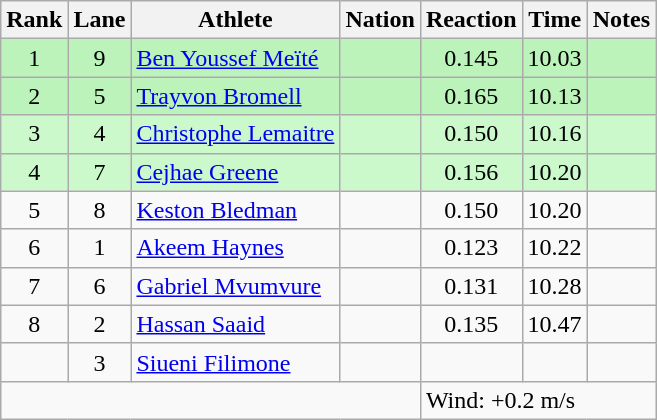<table class="wikitable sortable" style="text-align:center">
<tr>
<th>Rank</th>
<th>Lane</th>
<th>Athlete</th>
<th>Nation</th>
<th>Reaction</th>
<th>Time</th>
<th>Notes</th>
</tr>
<tr style="background:#bbf3bb;">
<td>1</td>
<td>9</td>
<td align=left><a href='#'>Ben Youssef Meïté</a></td>
<td align=left></td>
<td>0.145</td>
<td>10.03</td>
<td></td>
</tr>
<tr style="background:#bbf3bb;">
<td>2</td>
<td>5</td>
<td align=left><a href='#'>Trayvon Bromell</a></td>
<td align=left></td>
<td>0.165</td>
<td>10.13</td>
<td></td>
</tr>
<tr style="background:#ccf9cc;">
<td>3</td>
<td>4</td>
<td align=left><a href='#'>Christophe Lemaitre</a></td>
<td align=left></td>
<td>0.150</td>
<td>10.16</td>
<td></td>
</tr>
<tr style="background:#ccf9cc;">
<td>4</td>
<td>7</td>
<td align=left><a href='#'>Cejhae Greene</a></td>
<td align=left></td>
<td>0.156</td>
<td>10.20</td>
<td></td>
</tr>
<tr style=>
<td>5</td>
<td>8</td>
<td align=left><a href='#'>Keston Bledman</a></td>
<td align=left></td>
<td>0.150</td>
<td>10.20</td>
<td></td>
</tr>
<tr style=>
<td>6</td>
<td>1</td>
<td align=left><a href='#'>Akeem Haynes</a></td>
<td align=left></td>
<td>0.123</td>
<td>10.22</td>
<td></td>
</tr>
<tr style=>
<td>7</td>
<td>6</td>
<td align=left><a href='#'>Gabriel Mvumvure</a></td>
<td align=left></td>
<td>0.131</td>
<td>10.28</td>
<td></td>
</tr>
<tr style=>
<td>8</td>
<td>2</td>
<td align=left><a href='#'>Hassan Saaid</a></td>
<td align=left></td>
<td>0.135</td>
<td>10.47</td>
<td></td>
</tr>
<tr style=>
<td></td>
<td>3</td>
<td align=left><a href='#'>Siueni Filimone</a></td>
<td align=left></td>
<td></td>
<td></td>
<td></td>
</tr>
<tr class="sortbottom">
<td colspan=4></td>
<td colspan="3" style="text-align:left;">Wind: +0.2 m/s</td>
</tr>
</table>
